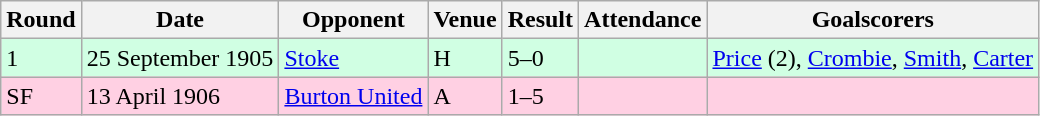<table class="wikitable">
<tr>
<th>Round</th>
<th>Date</th>
<th>Opponent</th>
<th>Venue</th>
<th>Result</th>
<th>Attendance</th>
<th>Goalscorers</th>
</tr>
<tr style="background-color: #d0ffe3;">
<td>1</td>
<td>25 September 1905</td>
<td><a href='#'>Stoke</a></td>
<td>H</td>
<td>5–0</td>
<td></td>
<td><a href='#'>Price</a> (2), <a href='#'>Crombie</a>, <a href='#'>Smith</a>, <a href='#'>Carter</a></td>
</tr>
<tr style="background-color: #ffd0e3;">
<td>SF</td>
<td>13 April 1906</td>
<td><a href='#'>Burton United</a></td>
<td>A</td>
<td>1–5</td>
<td></td>
<td></td>
</tr>
</table>
